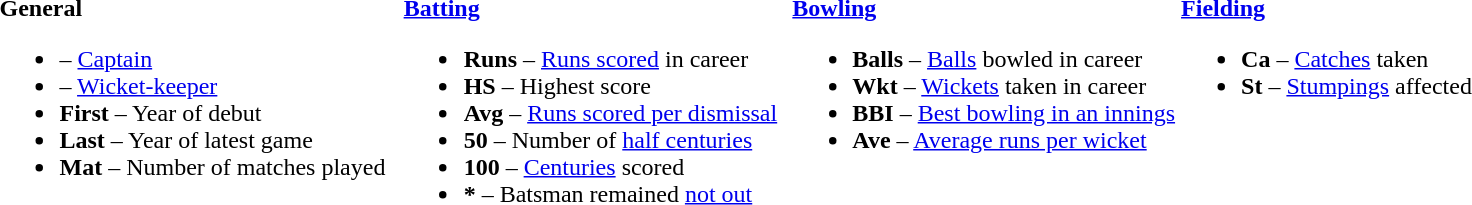<table>
<tr>
<td valign="top" style="width:26%"><br><strong>General</strong><ul><li> – <a href='#'>Captain</a></li><li> – <a href='#'>Wicket-keeper</a></li><li><strong>First</strong> – Year of debut</li><li><strong>Last</strong> – Year of latest game</li><li><strong>Mat</strong> – Number of matches played</li></ul></td>
<td valign="top" style="width:25%"><br><strong><a href='#'>Batting</a></strong><ul><li><strong>Runs</strong> – <a href='#'>Runs scored</a> in career</li><li><strong>HS</strong> – Highest score</li><li><strong>Avg</strong> – <a href='#'>Runs scored per dismissal</a></li><li><strong>50</strong> – Number of <a href='#'>half centuries</a></li><li><strong>100</strong> – <a href='#'>Centuries</a> scored</li><li><strong>*</strong> – Batsman remained <a href='#'>not out</a></li></ul></td>
<td valign="top" style="width:25%"><br><strong><a href='#'>Bowling</a></strong><ul><li><strong>Balls</strong> – <a href='#'>Balls</a> bowled in career</li><li><strong>Wkt</strong> – <a href='#'>Wickets</a> taken in career</li><li><strong>BBI</strong> – <a href='#'>Best bowling in an innings</a></li><li><strong>Ave</strong> – <a href='#'>Average runs per wicket</a></li></ul></td>
<td valign="top" style="width:24%"><br><strong><a href='#'>Fielding</a></strong><ul><li><strong>Ca</strong> – <a href='#'>Catches</a> taken</li><li><strong>St</strong> – <a href='#'>Stumpings</a> affected</li></ul></td>
</tr>
</table>
